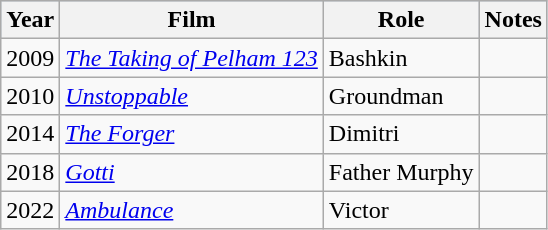<table class="wikitable">
<tr style="background:#B0C4DE;">
<th>Year</th>
<th>Film</th>
<th>Role</th>
<th>Notes</th>
</tr>
<tr>
<td>2009</td>
<td><em><a href='#'>The Taking of Pelham 123</a></em></td>
<td>Bashkin</td>
<td></td>
</tr>
<tr>
<td>2010</td>
<td><em><a href='#'>Unstoppable</a></em></td>
<td>Groundman</td>
<td></td>
</tr>
<tr>
<td>2014</td>
<td><em><a href='#'>The Forger</a></em></td>
<td>Dimitri</td>
<td></td>
</tr>
<tr>
<td>2018</td>
<td><em><a href='#'>Gotti</a></em></td>
<td>Father Murphy</td>
<td></td>
</tr>
<tr>
<td>2022</td>
<td><em><a href='#'>Ambulance</a></em></td>
<td>Victor</td>
<td></td>
</tr>
</table>
